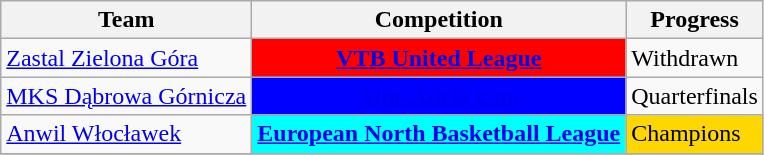<table class="wikitable sortable">
<tr>
<th>Team</th>
<th>Competition</th>
<th>Progress</th>
</tr>
<tr>
<td><a href='#'>Zastal Zielona Góra</a></td>
<td rowspan="1" style="background-color:red;color:white;text-align:center"><strong><span><a href='#'>VTB United League</a></span></strong></td>
<td>Withdrawn</td>
</tr>
<tr>
<td><a href='#'>MKS Dąbrowa Górnicza</a></td>
<td rowspan="1" style="background-color:blue;color:white;text-align:center"><strong><a href='#'><span>Alpe Adria Cup</span></a></strong></td>
<td>Quarterfinals</td>
</tr>
<tr>
<td><a href='#'>Anwil Włocławek</a></td>
<td rowspan="1" style="background-color:cyan;color:white;text-align:center"><strong><a href='#'><span>European North Basketball League</span></a></strong></td>
<td style="background:gold">Champions</td>
</tr>
<tr>
</tr>
</table>
